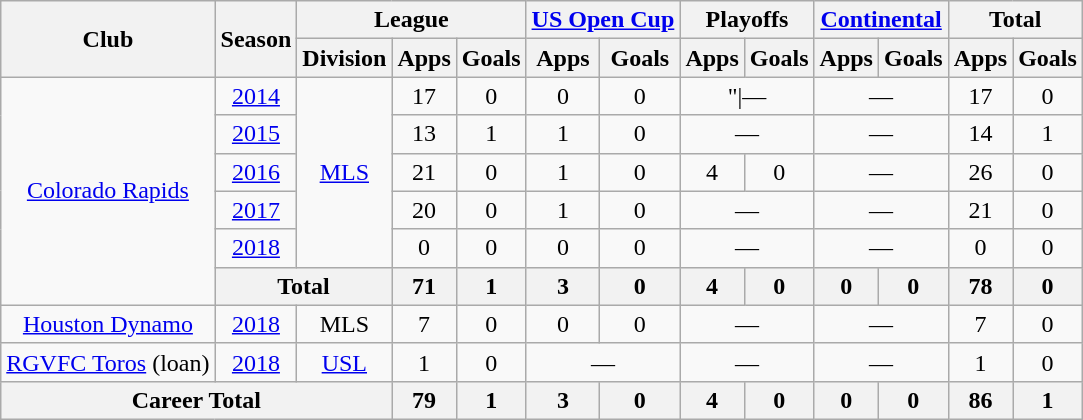<table class="wikitable" style="text-align:center">
<tr>
<th rowspan="2">Club</th>
<th rowspan="2">Season</th>
<th colspan="3">League</th>
<th colspan="2"><a href='#'>US Open Cup</a></th>
<th colspan="2">Playoffs</th>
<th colspan="2"><a href='#'>Continental</a></th>
<th colspan="2">Total</th>
</tr>
<tr>
<th>Division</th>
<th>Apps</th>
<th>Goals</th>
<th>Apps</th>
<th>Goals</th>
<th>Apps</th>
<th>Goals</th>
<th>Apps</th>
<th>Goals</th>
<th>Apps</th>
<th>Goals</th>
</tr>
<tr>
<td rowspan="6"><a href='#'>Colorado Rapids</a></td>
<td><a href='#'>2014</a></td>
<td rowspan="5"><a href='#'>MLS</a></td>
<td>17</td>
<td>0</td>
<td>0</td>
<td>0</td>
<td colspan="2">"|—</td>
<td colspan="2">—</td>
<td>17</td>
<td>0</td>
</tr>
<tr>
<td><a href='#'>2015</a></td>
<td>13</td>
<td>1</td>
<td>1</td>
<td>0</td>
<td colspan="2">—</td>
<td colspan="2">—</td>
<td>14</td>
<td>1</td>
</tr>
<tr>
<td><a href='#'>2016</a></td>
<td>21</td>
<td>0</td>
<td>1</td>
<td>0</td>
<td>4</td>
<td>0</td>
<td colspan="2">—</td>
<td>26</td>
<td>0</td>
</tr>
<tr>
<td><a href='#'>2017</a></td>
<td>20</td>
<td>0</td>
<td>1</td>
<td>0</td>
<td colspan="2">—</td>
<td colspan="2">—</td>
<td>21</td>
<td>0</td>
</tr>
<tr>
<td><a href='#'>2018</a></td>
<td>0</td>
<td>0</td>
<td>0</td>
<td>0</td>
<td colspan="2">—</td>
<td colspan="2">—</td>
<td>0</td>
<td>0</td>
</tr>
<tr>
<th colspan="2">Total</th>
<th>71</th>
<th>1</th>
<th>3</th>
<th>0</th>
<th>4</th>
<th>0</th>
<th>0</th>
<th>0</th>
<th>78</th>
<th>0</th>
</tr>
<tr>
<td><a href='#'>Houston Dynamo</a></td>
<td><a href='#'>2018</a></td>
<td>MLS</td>
<td>7</td>
<td>0</td>
<td>0</td>
<td>0</td>
<td colspan="2">—</td>
<td colspan="2">—</td>
<td>7</td>
<td>0</td>
</tr>
<tr>
<td><a href='#'>RGVFC Toros</a> (loan)</td>
<td><a href='#'>2018</a></td>
<td><a href='#'>USL</a></td>
<td>1</td>
<td>0</td>
<td colspan="2">—</td>
<td colspan="2">—</td>
<td colspan="2">—</td>
<td>1</td>
<td>0</td>
</tr>
<tr>
<th colspan="3">Career Total</th>
<th>79</th>
<th>1</th>
<th>3</th>
<th>0</th>
<th>4</th>
<th>0</th>
<th>0</th>
<th>0</th>
<th>86</th>
<th>1</th>
</tr>
</table>
